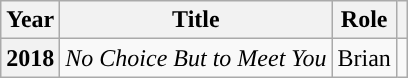<table class="wikitable sortable plainrowheaders">
<tr>
<th scope="col">Year</th>
<th scope="col">Title</th>
<th scope="col">Role</th>
<th scope="col" class="unsortable"></th>
</tr>
<tr>
<th scope="row">2018</th>
<td><em>No Choice But to Meet You</em></td>
<td>Brian</td>
<td></td>
</tr>
</table>
